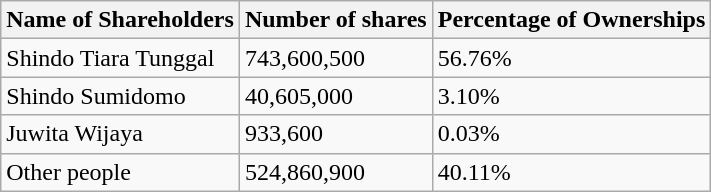<table class="wikitable sortable" style="font-align:center;">
<tr>
<th>Name of Shareholders</th>
<th>Number of shares</th>
<th>Percentage of Ownerships</th>
</tr>
<tr>
<td>Shindo Tiara Tunggal</td>
<td>743,600,500</td>
<td>56.76%</td>
</tr>
<tr>
<td>Shindo Sumidomo</td>
<td>40,605,000</td>
<td>3.10%</td>
</tr>
<tr>
<td>Juwita Wijaya</td>
<td>933,600</td>
<td>0.03%</td>
</tr>
<tr>
<td>Other people</td>
<td>524,860,900</td>
<td>40.11%</td>
</tr>
</table>
